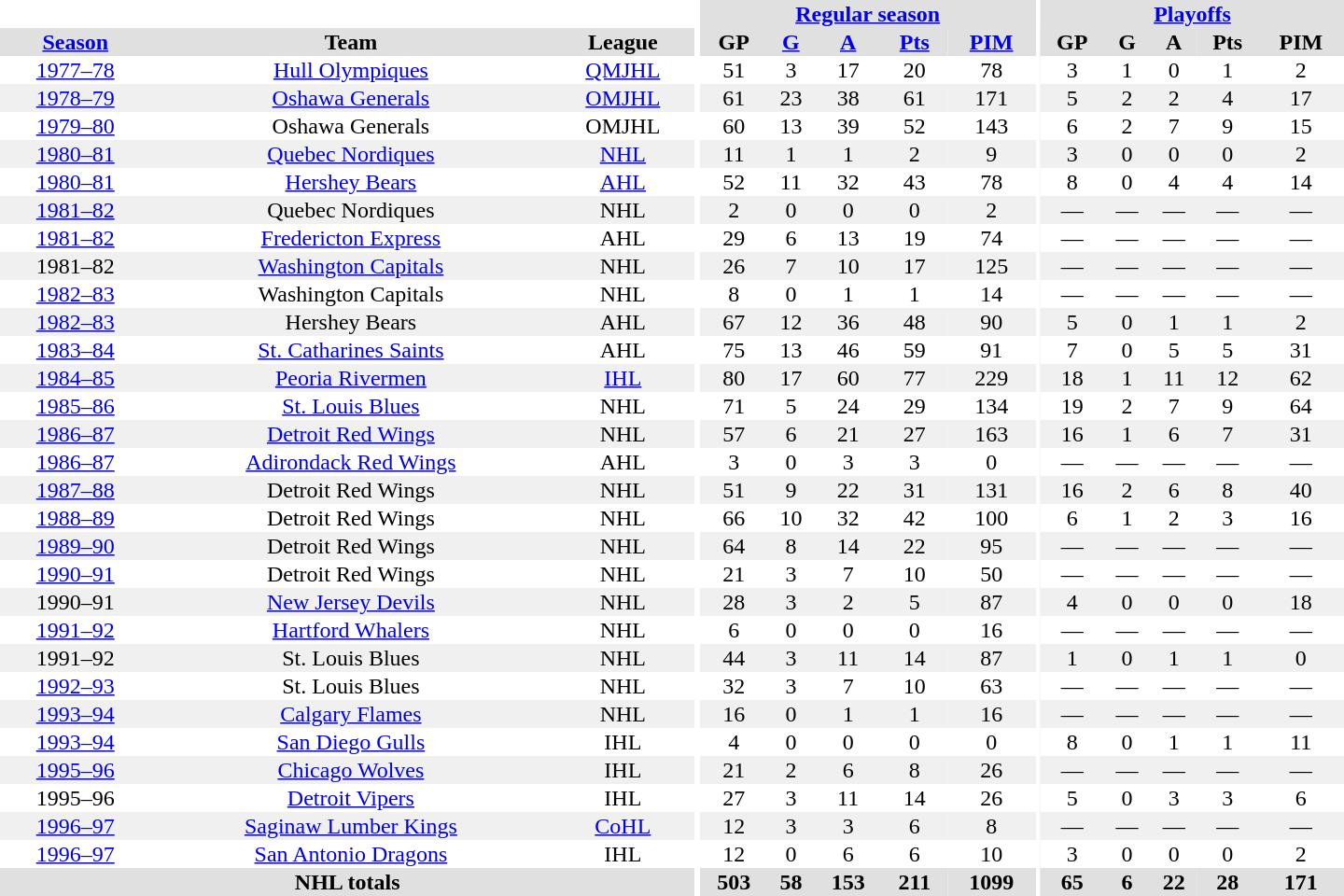<table border="0" cellpadding="1" cellspacing="0" style="text-align:center; width:60em">
<tr bgcolor="#e0e0e0">
<th colspan="3" bgcolor="#ffffff"></th>
<th rowspan="100" bgcolor="#ffffff"></th>
<th colspan="5"><a href='#'>Regular season</a></th>
<th rowspan="100" bgcolor="#ffffff"></th>
<th colspan="5"><a href='#'>Playoffs</a></th>
</tr>
<tr bgcolor="#e0e0e0">
<th><a href='#'>Season</a></th>
<th>Team</th>
<th>League</th>
<th>GP</th>
<th><a href='#'>G</a></th>
<th><a href='#'>A</a></th>
<th><a href='#'>Pts</a></th>
<th><a href='#'>PIM</a></th>
<th>GP</th>
<th>G</th>
<th>A</th>
<th>Pts</th>
<th>PIM</th>
</tr>
<tr>
<td><a href='#'>1977–78</a></td>
<td><a href='#'>Hull Olympiques</a></td>
<td><a href='#'>QMJHL</a></td>
<td>51</td>
<td>3</td>
<td>17</td>
<td>20</td>
<td>78</td>
<td>3</td>
<td>1</td>
<td>0</td>
<td>1</td>
<td>2</td>
</tr>
<tr bgcolor="#f0f0f0">
<td><a href='#'>1978–79</a></td>
<td><a href='#'>Oshawa Generals</a></td>
<td><a href='#'>OMJHL</a></td>
<td>61</td>
<td>23</td>
<td>38</td>
<td>61</td>
<td>171</td>
<td>5</td>
<td>2</td>
<td>2</td>
<td>4</td>
<td>17</td>
</tr>
<tr>
<td><a href='#'>1979–80</a></td>
<td>Oshawa Generals</td>
<td>OMJHL</td>
<td>60</td>
<td>13</td>
<td>39</td>
<td>52</td>
<td>143</td>
<td>6</td>
<td>2</td>
<td>7</td>
<td>9</td>
<td>15</td>
</tr>
<tr bgcolor="#f0f0f0">
<td><a href='#'>1980–81</a></td>
<td><a href='#'>Quebec Nordiques</a></td>
<td><a href='#'>NHL</a></td>
<td>11</td>
<td>1</td>
<td>1</td>
<td>2</td>
<td>9</td>
<td>3</td>
<td>0</td>
<td>0</td>
<td>0</td>
<td>2</td>
</tr>
<tr>
<td><a href='#'>1980–81</a></td>
<td><a href='#'>Hershey Bears</a></td>
<td><a href='#'>AHL</a></td>
<td>52</td>
<td>11</td>
<td>32</td>
<td>43</td>
<td>78</td>
<td>8</td>
<td>0</td>
<td>4</td>
<td>4</td>
<td>14</td>
</tr>
<tr bgcolor="#f0f0f0">
<td><a href='#'>1981–82</a></td>
<td>Quebec Nordiques</td>
<td>NHL</td>
<td>2</td>
<td>0</td>
<td>0</td>
<td>0</td>
<td>2</td>
<td>—</td>
<td>—</td>
<td>—</td>
<td>—</td>
<td>—</td>
</tr>
<tr>
<td><a href='#'>1981–82</a></td>
<td><a href='#'>Fredericton Express</a></td>
<td>AHL</td>
<td>29</td>
<td>6</td>
<td>13</td>
<td>19</td>
<td>74</td>
<td>—</td>
<td>—</td>
<td>—</td>
<td>—</td>
<td>—</td>
</tr>
<tr bgcolor="#f0f0f0">
<td>1981–82</td>
<td><a href='#'>Washington Capitals</a></td>
<td>NHL</td>
<td>26</td>
<td>7</td>
<td>10</td>
<td>17</td>
<td>125</td>
<td>—</td>
<td>—</td>
<td>—</td>
<td>—</td>
<td>—</td>
</tr>
<tr>
<td><a href='#'>1982–83</a></td>
<td>Washington Capitals</td>
<td>NHL</td>
<td>8</td>
<td>0</td>
<td>1</td>
<td>1</td>
<td>14</td>
<td>—</td>
<td>—</td>
<td>—</td>
<td>—</td>
<td>—</td>
</tr>
<tr bgcolor="#f0f0f0">
<td><a href='#'>1982–83</a></td>
<td>Hershey Bears</td>
<td>AHL</td>
<td>67</td>
<td>12</td>
<td>36</td>
<td>48</td>
<td>90</td>
<td>5</td>
<td>0</td>
<td>1</td>
<td>1</td>
<td>2</td>
</tr>
<tr>
<td><a href='#'>1983–84</a></td>
<td><a href='#'>St. Catharines Saints</a></td>
<td>AHL</td>
<td>75</td>
<td>13</td>
<td>46</td>
<td>59</td>
<td>91</td>
<td>7</td>
<td>0</td>
<td>5</td>
<td>5</td>
<td>31</td>
</tr>
<tr bgcolor="#f0f0f0">
<td><a href='#'>1984–85</a></td>
<td><a href='#'>Peoria Rivermen</a></td>
<td><a href='#'>IHL</a></td>
<td>80</td>
<td>17</td>
<td>60</td>
<td>77</td>
<td>229</td>
<td>18</td>
<td>1</td>
<td>11</td>
<td>12</td>
<td>62</td>
</tr>
<tr>
<td><a href='#'>1985–86</a></td>
<td><a href='#'>St. Louis Blues</a></td>
<td>NHL</td>
<td>71</td>
<td>5</td>
<td>24</td>
<td>29</td>
<td>134</td>
<td>19</td>
<td>2</td>
<td>7</td>
<td>9</td>
<td>64</td>
</tr>
<tr bgcolor="#f0f0f0">
<td><a href='#'>1986–87</a></td>
<td><a href='#'>Detroit Red Wings</a></td>
<td>NHL</td>
<td>57</td>
<td>6</td>
<td>21</td>
<td>27</td>
<td>163</td>
<td>16</td>
<td>1</td>
<td>6</td>
<td>7</td>
<td>31</td>
</tr>
<tr>
<td><a href='#'>1986–87</a></td>
<td><a href='#'>Adirondack Red Wings</a></td>
<td>AHL</td>
<td>3</td>
<td>0</td>
<td>3</td>
<td>3</td>
<td>0</td>
<td>—</td>
<td>—</td>
<td>—</td>
<td>—</td>
<td>—</td>
</tr>
<tr bgcolor="#f0f0f0">
<td><a href='#'>1987–88</a></td>
<td>Detroit Red Wings</td>
<td>NHL</td>
<td>51</td>
<td>9</td>
<td>22</td>
<td>31</td>
<td>131</td>
<td>16</td>
<td>2</td>
<td>6</td>
<td>8</td>
<td>40</td>
</tr>
<tr>
<td><a href='#'>1988–89</a></td>
<td>Detroit Red Wings</td>
<td>NHL</td>
<td>66</td>
<td>10</td>
<td>32</td>
<td>42</td>
<td>100</td>
<td>6</td>
<td>1</td>
<td>2</td>
<td>3</td>
<td>16</td>
</tr>
<tr bgcolor="#f0f0f0">
<td><a href='#'>1989–90</a></td>
<td>Detroit Red Wings</td>
<td>NHL</td>
<td>64</td>
<td>8</td>
<td>14</td>
<td>22</td>
<td>95</td>
<td>—</td>
<td>—</td>
<td>—</td>
<td>—</td>
<td>—</td>
</tr>
<tr>
<td><a href='#'>1990–91</a></td>
<td>Detroit Red Wings</td>
<td>NHL</td>
<td>21</td>
<td>3</td>
<td>7</td>
<td>10</td>
<td>50</td>
<td>—</td>
<td>—</td>
<td>—</td>
<td>—</td>
<td>—</td>
</tr>
<tr bgcolor="#f0f0f0">
<td>1990–91</td>
<td><a href='#'>New Jersey Devils</a></td>
<td>NHL</td>
<td>28</td>
<td>3</td>
<td>2</td>
<td>5</td>
<td>87</td>
<td>4</td>
<td>0</td>
<td>0</td>
<td>0</td>
<td>18</td>
</tr>
<tr>
<td><a href='#'>1991–92</a></td>
<td><a href='#'>Hartford Whalers</a></td>
<td>NHL</td>
<td>6</td>
<td>0</td>
<td>0</td>
<td>0</td>
<td>16</td>
<td>—</td>
<td>—</td>
<td>—</td>
<td>—</td>
<td>—</td>
</tr>
<tr bgcolor="#f0f0f0">
<td>1991–92</td>
<td>St. Louis Blues</td>
<td>NHL</td>
<td>44</td>
<td>3</td>
<td>11</td>
<td>14</td>
<td>87</td>
<td>1</td>
<td>0</td>
<td>1</td>
<td>1</td>
<td>0</td>
</tr>
<tr>
<td><a href='#'>1992–93</a></td>
<td>St. Louis Blues</td>
<td>NHL</td>
<td>32</td>
<td>3</td>
<td>7</td>
<td>10</td>
<td>63</td>
<td>—</td>
<td>—</td>
<td>—</td>
<td>—</td>
<td>—</td>
</tr>
<tr bgcolor="#f0f0f0">
<td><a href='#'>1993–94</a></td>
<td><a href='#'>Calgary Flames</a></td>
<td>NHL</td>
<td>16</td>
<td>0</td>
<td>1</td>
<td>1</td>
<td>16</td>
<td>—</td>
<td>—</td>
<td>—</td>
<td>—</td>
<td>—</td>
</tr>
<tr>
<td><a href='#'>1993–94</a></td>
<td><a href='#'>San Diego Gulls</a></td>
<td>IHL</td>
<td>4</td>
<td>0</td>
<td>0</td>
<td>0</td>
<td>0</td>
<td>8</td>
<td>0</td>
<td>1</td>
<td>1</td>
<td>11</td>
</tr>
<tr bgcolor="#f0f0f0">
<td><a href='#'>1995–96</a></td>
<td><a href='#'>Chicago Wolves</a></td>
<td>IHL</td>
<td>21</td>
<td>2</td>
<td>6</td>
<td>8</td>
<td>26</td>
<td>—</td>
<td>—</td>
<td>—</td>
<td>—</td>
<td>—</td>
</tr>
<tr>
<td>1995–96</td>
<td><a href='#'>Detroit Vipers</a></td>
<td>IHL</td>
<td>27</td>
<td>3</td>
<td>11</td>
<td>14</td>
<td>26</td>
<td>5</td>
<td>0</td>
<td>3</td>
<td>3</td>
<td>6</td>
</tr>
<tr bgcolor="#f0f0f0">
<td><a href='#'>1996–97</a></td>
<td><a href='#'>Saginaw Lumber Kings</a></td>
<td><a href='#'>CoHL</a></td>
<td>12</td>
<td>3</td>
<td>3</td>
<td>6</td>
<td>8</td>
<td>—</td>
<td>—</td>
<td>—</td>
<td>—</td>
<td>—</td>
</tr>
<tr>
<td><a href='#'>1996–97</a></td>
<td><a href='#'>San Antonio Dragons</a></td>
<td>IHL</td>
<td>12</td>
<td>0</td>
<td>6</td>
<td>6</td>
<td>10</td>
<td>3</td>
<td>0</td>
<td>0</td>
<td>0</td>
<td>2</td>
</tr>
<tr bgcolor="#e0e0e0">
<th colspan="3">NHL totals</th>
<th>503</th>
<th>58</th>
<th>153</th>
<th>211</th>
<th>1099</th>
<th>65</th>
<th>6</th>
<th>22</th>
<th>28</th>
<th>171</th>
</tr>
</table>
